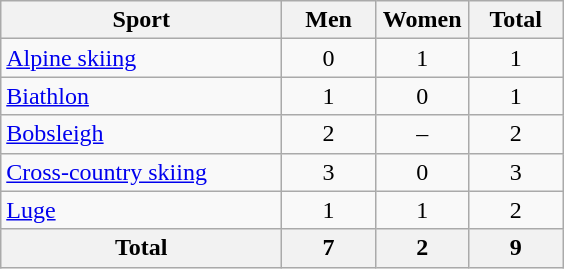<table class="wikitable sortable" style="text-align:center;">
<tr>
<th width=180>Sport</th>
<th width=55>Men</th>
<th width=55>Women</th>
<th width=55>Total</th>
</tr>
<tr>
<td align=left><a href='#'>Alpine skiing</a></td>
<td>0</td>
<td>1</td>
<td>1</td>
</tr>
<tr>
<td align=left><a href='#'>Biathlon</a></td>
<td>1</td>
<td>0</td>
<td>1</td>
</tr>
<tr>
<td align=left><a href='#'>Bobsleigh</a></td>
<td>2</td>
<td>–</td>
<td>2</td>
</tr>
<tr>
<td align=left><a href='#'>Cross-country skiing</a></td>
<td>3</td>
<td>0</td>
<td>3</td>
</tr>
<tr>
<td align=left><a href='#'>Luge</a></td>
<td>1</td>
<td>1</td>
<td>2</td>
</tr>
<tr>
<th>Total</th>
<th>7</th>
<th>2</th>
<th>9</th>
</tr>
</table>
